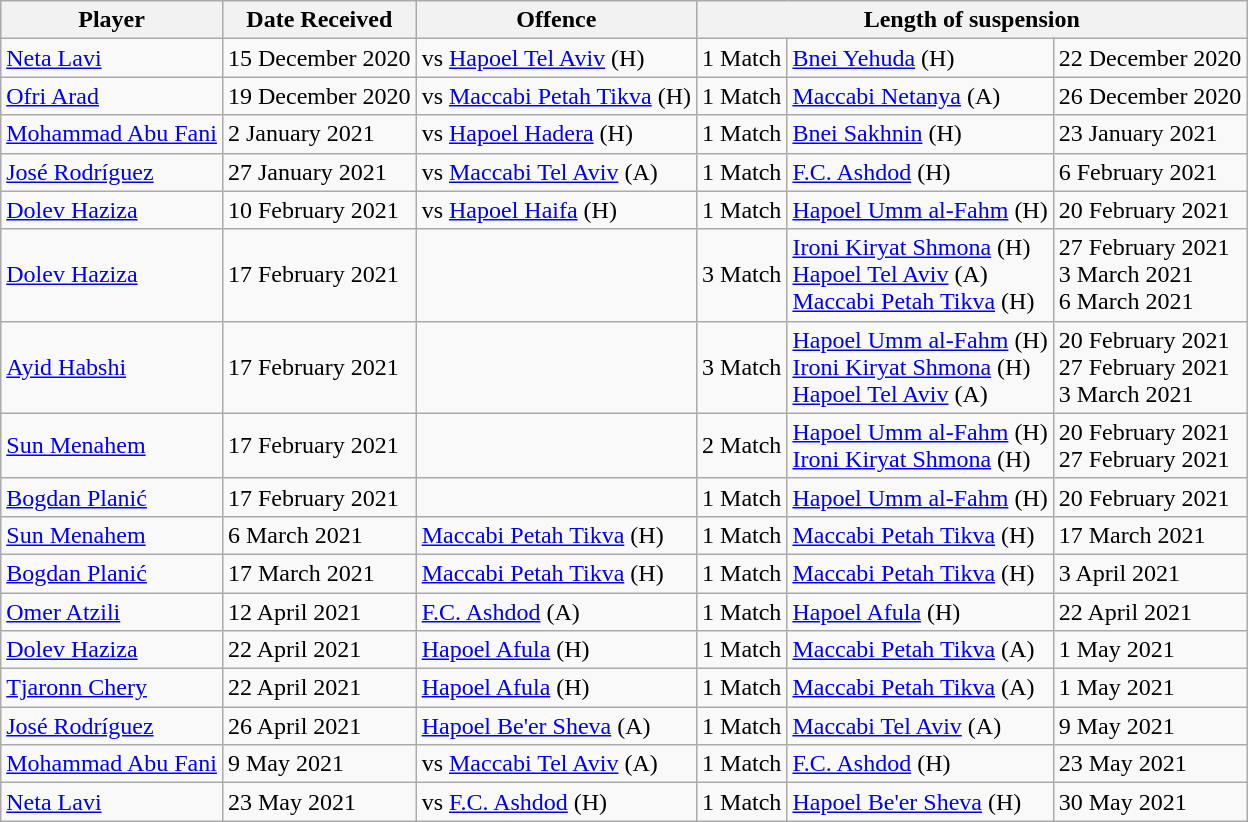<table class="wikitable">
<tr>
<th>Player</th>
<th>Date Received</th>
<th>Offence</th>
<th colspan="4">Length of suspension</th>
</tr>
<tr>
<td><a href='#'>Neta Lavi</a></td>
<td>15 December 2020</td>
<td> vs <a href='#'>Hapoel Tel Aviv</a> (H)</td>
<td>1 Match</td>
<td><a href='#'>Bnei Yehuda</a> (H)</td>
<td>22 December 2020</td>
</tr>
<tr>
<td><a href='#'>Ofri Arad</a></td>
<td>19 December 2020</td>
<td> vs <a href='#'>Maccabi Petah Tikva</a> (H)</td>
<td>1 Match</td>
<td><a href='#'>Maccabi Netanya</a> (A)</td>
<td>26 December 2020</td>
</tr>
<tr>
<td><a href='#'>Mohammad Abu Fani</a></td>
<td>2 January 2021</td>
<td> vs <a href='#'>Hapoel Hadera</a> (H)</td>
<td>1 Match</td>
<td><a href='#'>Bnei Sakhnin</a> (H)</td>
<td>23 January 2021</td>
</tr>
<tr>
<td><a href='#'>José Rodríguez</a></td>
<td>27 January 2021</td>
<td> vs <a href='#'>Maccabi Tel Aviv</a> (A)</td>
<td>1 Match</td>
<td><a href='#'>F.C. Ashdod</a> (H)</td>
<td>6 February 2021</td>
</tr>
<tr>
<td><a href='#'>Dolev Haziza</a></td>
<td>10 February 2021</td>
<td> vs <a href='#'>Hapoel Haifa</a> (H)</td>
<td>1 Match</td>
<td><a href='#'>Hapoel Umm al-Fahm</a> (H)</td>
<td>20 February 2021</td>
</tr>
<tr>
<td><a href='#'>Dolev Haziza</a></td>
<td>17 February 2021</td>
<td></td>
<td>3 Match</td>
<td><a href='#'>Ironi Kiryat Shmona</a> (H)<br> <a href='#'>Hapoel Tel Aviv</a> (A)<br> <a href='#'>Maccabi Petah Tikva</a> (H)</td>
<td>27 February 2021<br> 3 March 2021<br> 6 March 2021</td>
</tr>
<tr>
<td><a href='#'>Ayid Habshi</a></td>
<td>17 February 2021</td>
<td></td>
<td>3 Match</td>
<td><a href='#'>Hapoel Umm al-Fahm</a> (H)<br> <a href='#'>Ironi Kiryat Shmona</a> (H)<br> <a href='#'>Hapoel Tel Aviv</a> (A)</td>
<td>20 February 2021<br> 27 February 2021<br> 3 March 2021</td>
</tr>
<tr>
<td><a href='#'>Sun Menahem</a></td>
<td>17 February 2021</td>
<td></td>
<td>2 Match</td>
<td><a href='#'>Hapoel Umm al-Fahm</a> (H)<br><a href='#'>Ironi Kiryat Shmona</a> (H)</td>
<td>20 February 2021<br>27 February 2021</td>
</tr>
<tr>
<td><a href='#'>Bogdan Planić</a></td>
<td>17 February 2021</td>
<td></td>
<td>1 Match</td>
<td><a href='#'>Hapoel Umm al-Fahm</a> (H)</td>
<td>20 February 2021</td>
</tr>
<tr>
<td><a href='#'>Sun Menahem</a></td>
<td>6 March 2021</td>
<td> <a href='#'>Maccabi Petah Tikva</a> (H)</td>
<td>1 Match</td>
<td><a href='#'>Maccabi Petah Tikva</a> (H)</td>
<td>17 March 2021</td>
</tr>
<tr>
<td><a href='#'>Bogdan Planić</a></td>
<td>17 March 2021</td>
<td> <a href='#'>Maccabi Petah Tikva</a> (H)</td>
<td>1 Match</td>
<td><a href='#'>Maccabi Petah Tikva</a> (H)</td>
<td>3 April 2021</td>
</tr>
<tr>
<td><a href='#'>Omer Atzili</a></td>
<td>12 April 2021</td>
<td> <a href='#'>F.C. Ashdod</a> (A)</td>
<td>1 Match</td>
<td><a href='#'>Hapoel Afula</a> (H)</td>
<td>22 April 2021</td>
</tr>
<tr>
<td><a href='#'>Dolev Haziza</a></td>
<td>22 April 2021</td>
<td> <a href='#'>Hapoel Afula</a> (H)</td>
<td>1 Match</td>
<td><a href='#'>Maccabi Petah Tikva</a> (A)</td>
<td>1 May 2021</td>
</tr>
<tr>
<td><a href='#'>Tjaronn Chery</a></td>
<td>22 April 2021</td>
<td> <a href='#'>Hapoel Afula</a> (H)</td>
<td>1 Match</td>
<td><a href='#'>Maccabi Petah Tikva</a> (A)</td>
<td>1 May 2021</td>
</tr>
<tr>
<td><a href='#'>José Rodríguez</a></td>
<td>26 April 2021</td>
<td> <a href='#'>Hapoel Be'er Sheva</a> (A)</td>
<td>1 Match</td>
<td><a href='#'>Maccabi Tel Aviv</a> (A)</td>
<td>9 May 2021</td>
</tr>
<tr>
<td><a href='#'>Mohammad Abu Fani</a></td>
<td>9 May 2021</td>
<td> vs <a href='#'>Maccabi Tel Aviv</a> (A)</td>
<td>1 Match</td>
<td><a href='#'>F.C. Ashdod</a> (H)</td>
<td>23 May 2021</td>
</tr>
<tr>
<td><a href='#'>Neta Lavi</a></td>
<td>23 May 2021</td>
<td> vs <a href='#'>F.C. Ashdod</a> (H)</td>
<td>1 Match</td>
<td><a href='#'>Hapoel Be'er Sheva</a> (H)</td>
<td>30 May 2021</td>
</tr>
</table>
